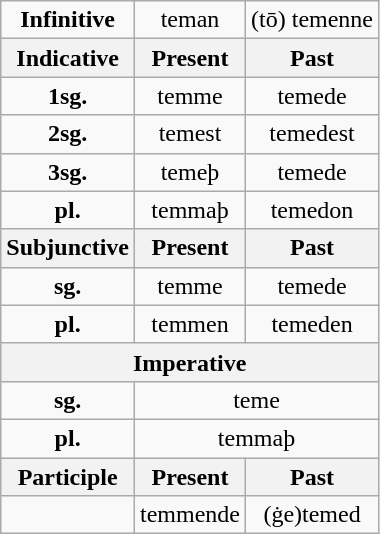<table class="wikitable" style="text-align:center">
<tr>
<td><strong>Infinitive</strong></td>
<td>teman</td>
<td>(tō) temenne</td>
</tr>
<tr>
<th>Indicative</th>
<th>Present</th>
<th>Past</th>
</tr>
<tr>
<td><strong>1sg.</strong></td>
<td>temme</td>
<td>temede</td>
</tr>
<tr>
<td><strong>2sg.</strong></td>
<td>temest</td>
<td>temedest</td>
</tr>
<tr>
<td><strong>3sg.</strong></td>
<td>temeþ</td>
<td>temede</td>
</tr>
<tr>
<td><strong>pl.</strong></td>
<td>temmaþ</td>
<td>temedon</td>
</tr>
<tr>
<th>Subjunctive</th>
<th>Present</th>
<th>Past</th>
</tr>
<tr>
<td><strong>sg.</strong></td>
<td>temme</td>
<td>temede</td>
</tr>
<tr>
<td><strong>pl.</strong></td>
<td>temmen</td>
<td>temeden</td>
</tr>
<tr>
<th colspan="3">Imperative</th>
</tr>
<tr>
<td><strong>sg.</strong></td>
<td colspan="2">teme</td>
</tr>
<tr>
<td><strong>pl.</strong></td>
<td colspan="2">temmaþ</td>
</tr>
<tr>
<th>Participle</th>
<th>Present</th>
<th>Past</th>
</tr>
<tr>
<td></td>
<td>temmende</td>
<td>(ġe)temed</td>
</tr>
</table>
